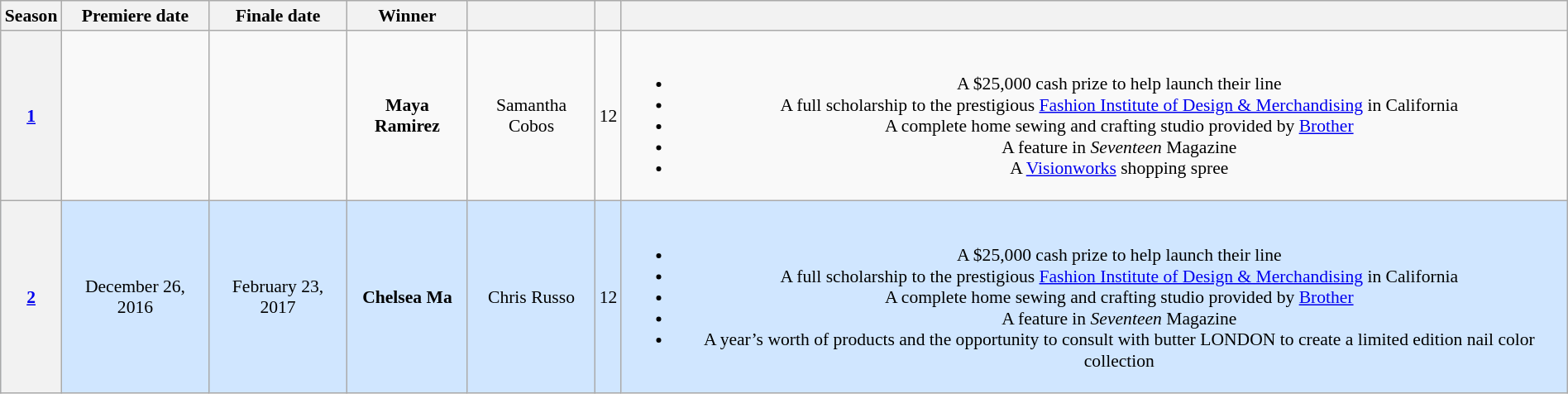<table class="wikitable" style="font-size:90%; width:100%; text-align:center">
<tr>
<th>Season</th>
<th>Premiere date</th>
<th>Finale date</th>
<th>Winner</th>
<th></th>
<th></th>
<th></th>
</tr>
<tr>
<th><strong><a href='#'>1</a></strong></th>
<td></td>
<td></td>
<td><strong>Maya Ramirez</strong></td>
<td>Samantha Cobos</td>
<td>12</td>
<td><br><ul><li>A $25,000 cash prize to help launch their line</li><li>A full scholarship to the prestigious <a href='#'>Fashion Institute of Design & Merchandising</a> in California</li><li>A complete home sewing and crafting studio provided by <a href='#'>Brother</a></li><li>A feature in <em>Seventeen</em> Magazine</li><li>A <a href='#'>Visionworks</a> shopping spree</li></ul></td>
</tr>
<tr style="background: #D0E6FF">
<th><strong><a href='#'>2</a></strong></th>
<td>December 26, 2016</td>
<td>February 23, 2017</td>
<td><strong>Chelsea Ma</strong></td>
<td>Chris Russo</td>
<td>12</td>
<td><br><ul><li>A $25,000 cash prize to help launch their line</li><li>A full scholarship to the prestigious <a href='#'>Fashion Institute of Design & Merchandising</a> in California</li><li>A complete home sewing and crafting studio provided by <a href='#'>Brother</a></li><li>A feature in <em>Seventeen</em> Magazine</li><li>A year’s worth of products and the opportunity to consult with butter LONDON to create a limited edition nail color collection</li></ul></td>
</tr>
</table>
